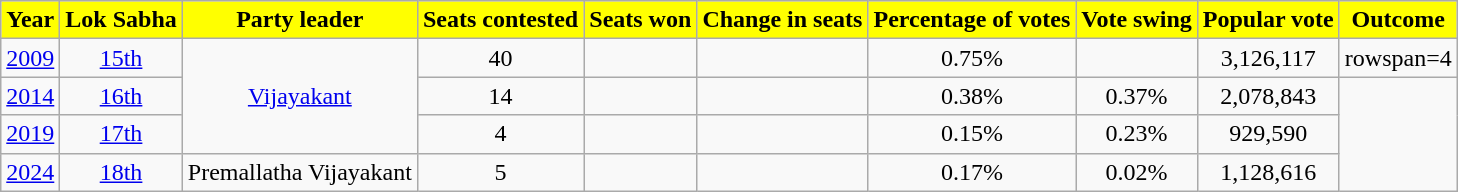<table class="wikitable sortable" style="text-align:center;">
<tr>
<th style="background-color:#FFFF00;color:black">Year</th>
<th style="background-color:#FFFF00;color:black">Lok Sabha</th>
<th style="background-color:#FFFF00;color:black">Party leader</th>
<th style="background-color:#FFFF00;color:black">Seats contested</th>
<th style="background-color:#FFFF00;color:black">Seats won</th>
<th style="background-color:#FFFF00;color:black">Change in seats</th>
<th style="background-color:#FFFF00;color:black">Percentage of votes</th>
<th style="background-color:#FFFF00;color:black">Vote swing</th>
<th style="background-color:#FFFF00;color:black">Popular vote</th>
<th style="background-color:#FFFF00;color:black">Outcome</th>
</tr>
<tr>
<td><a href='#'>2009</a></td>
<td><a href='#'>15th</a></td>
<td rowspan=3><a href='#'>Vijayakant</a></td>
<td>40</td>
<td></td>
<td></td>
<td>0.75%</td>
<td></td>
<td>3,126,117</td>
<td>rowspan=4 </td>
</tr>
<tr>
<td><a href='#'>2014</a></td>
<td><a href='#'>16th</a></td>
<td>14</td>
<td></td>
<td></td>
<td>0.38%</td>
<td> 0.37%</td>
<td>2,078,843</td>
</tr>
<tr>
<td><a href='#'>2019</a></td>
<td><a href='#'>17th</a></td>
<td>4</td>
<td></td>
<td></td>
<td>0.15%</td>
<td> 0.23%</td>
<td>929,590</td>
</tr>
<tr>
<td><a href='#'>2024</a></td>
<td><a href='#'>18th</a></td>
<td>Premallatha Vijayakant</td>
<td>5</td>
<td></td>
<td></td>
<td>0.17%</td>
<td> 0.02%</td>
<td>1,128,616</td>
</tr>
</table>
